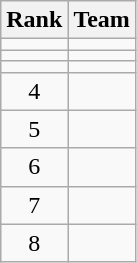<table class="wikitable" border="1">
<tr>
<th>Rank</th>
<th>Team</th>
</tr>
<tr>
<td align=center></td>
<td></td>
</tr>
<tr>
<td align=center></td>
<td></td>
</tr>
<tr>
<td align=center></td>
<td></td>
</tr>
<tr>
<td align=center>4</td>
<td></td>
</tr>
<tr>
<td align=center>5</td>
<td></td>
</tr>
<tr>
<td align=center>6</td>
<td></td>
</tr>
<tr>
<td align=center>7</td>
<td></td>
</tr>
<tr>
<td align=center>8</td>
<td></td>
</tr>
</table>
